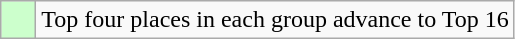<table class="wikitable">
<tr>
<td style="background: #ccffcc;">    </td>
<td>Top four places in each group advance to Top 16</td>
</tr>
</table>
